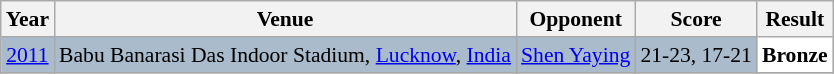<table class="sortable wikitable" style="font-size: 90%;">
<tr>
<th>Year</th>
<th>Venue</th>
<th>Opponent</th>
<th>Score</th>
<th>Result</th>
</tr>
<tr style="background:#AABBCC">
<td align="center"><a href='#'>2011</a></td>
<td align="left">Babu Banarasi Das Indoor Stadium, <a href='#'>Lucknow</a>, <a href='#'>India</a></td>
<td align="left"> <a href='#'>Shen Yaying</a></td>
<td align="center">21-23, 17-21</td>
<td style="text-align:left; background:white"> <strong>Bronze</strong></td>
</tr>
<tr>
</tr>
</table>
